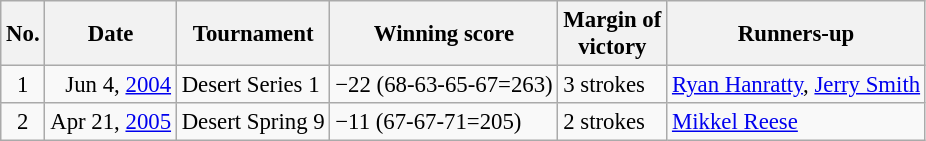<table class="wikitable" style="font-size:95%;">
<tr>
<th>No.</th>
<th>Date</th>
<th>Tournament</th>
<th>Winning score</th>
<th>Margin of<br>victory</th>
<th>Runners-up</th>
</tr>
<tr>
<td align=center>1</td>
<td align=right>Jun 4, <a href='#'>2004</a></td>
<td>Desert Series 1</td>
<td>−22 (68-63-65-67=263)</td>
<td>3 strokes</td>
<td> <a href='#'>Ryan Hanratty</a>,  <a href='#'>Jerry Smith</a></td>
</tr>
<tr>
<td align=center>2</td>
<td align=right>Apr 21, <a href='#'>2005</a></td>
<td>Desert Spring 9</td>
<td>−11 (67-67-71=205)</td>
<td>2 strokes</td>
<td> <a href='#'>Mikkel Reese</a></td>
</tr>
</table>
